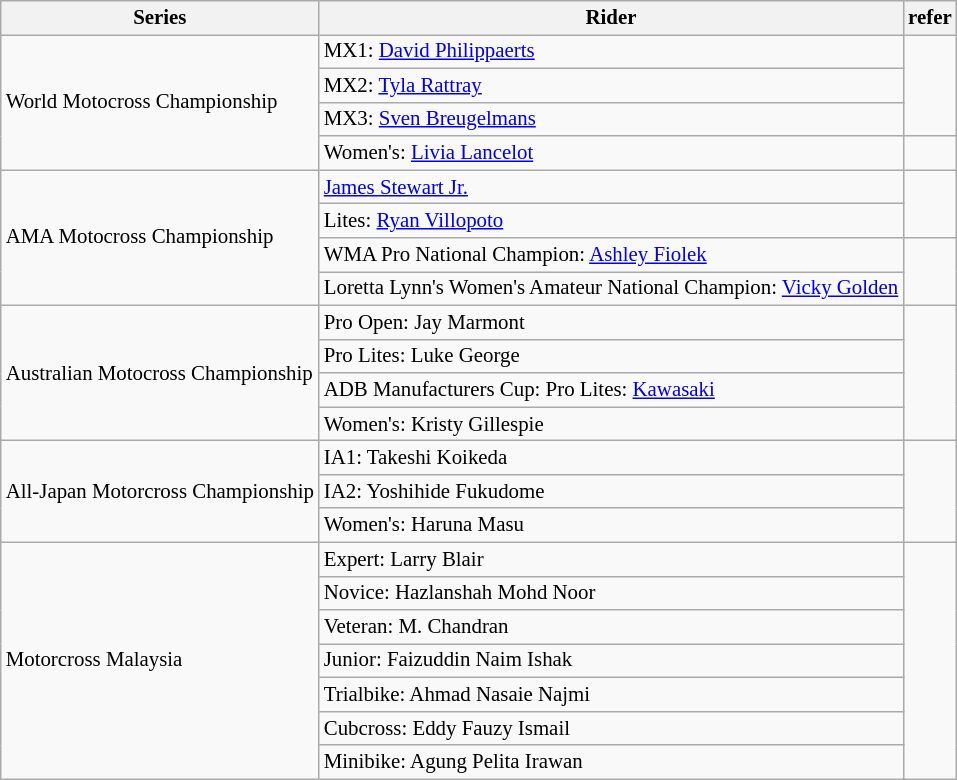<table class="wikitable" style="font-size: 87%;">
<tr>
<th>Series</th>
<th>Rider</th>
<th>refer</th>
</tr>
<tr>
<td rowspan=4>World Motocross Championship</td>
<td>MX1:  <a href='#'>David Philippaerts</a></td>
<td rowspan=3></td>
</tr>
<tr>
<td>MX2:  <a href='#'>Tyla Rattray</a></td>
</tr>
<tr>
<td>MX3:  <a href='#'>Sven Breugelmans</a></td>
</tr>
<tr>
<td>Women's:  <a href='#'>Livia Lancelot</a></td>
</tr>
<tr>
<td rowspan=4>AMA Motocross Championship</td>
<td> <a href='#'>James Stewart Jr.</a></td>
<td rowspan=2></td>
</tr>
<tr>
<td>Lites:  <a href='#'>Ryan Villopoto</a></td>
</tr>
<tr>
<td>WMA Pro National Champion:  <a href='#'>Ashley Fiolek</a></td>
</tr>
<tr>
<td>Loretta Lynn's Women's Amateur National Champion:  <a href='#'>Vicky Golden</a></td>
</tr>
<tr>
<td rowspan=4>Australian Motocross Championship</td>
<td>Pro Open:  Jay Marmont</td>
<td rowspan=4></td>
</tr>
<tr>
<td>Pro Lites:  Luke George</td>
</tr>
<tr>
<td>ADB Manufacturers Cup: Pro Lites: <a href='#'>Kawasaki</a></td>
</tr>
<tr>
<td>Women's:  Kristy Gillespie</td>
</tr>
<tr>
<td rowspan=3>All-Japan Motorcross Championship</td>
<td>IA1:  Takeshi Koikeda</td>
<td rowspan=3></td>
</tr>
<tr>
<td>IA2:  Yoshihide Fukudome</td>
</tr>
<tr>
<td>Women's:  Haruna Masu</td>
</tr>
<tr>
<td rowspan=7>Motorcross Malaysia</td>
<td>Expert:  Larry Blair</td>
<td rowspan=7></td>
</tr>
<tr>
<td>Novice:  Hazlanshah Mohd Noor</td>
</tr>
<tr>
<td>Veteran:  M. Chandran</td>
</tr>
<tr>
<td>Junior:  Faizuddin Naim Ishak</td>
</tr>
<tr>
<td>Trialbike:  Ahmad Nasaie Najmi</td>
</tr>
<tr>
<td>Cubcross:  Eddy Fauzy Ismail</td>
</tr>
<tr>
<td>Minibike:  Agung Pelita Irawan</td>
</tr>
</table>
